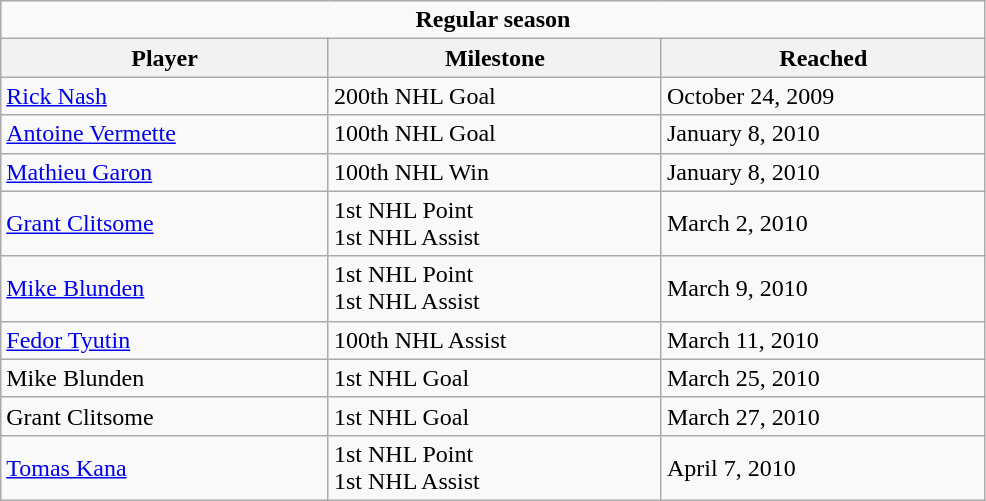<table class="wikitable" style="width:52%;">
<tr>
<td colspan="10" style="text-align:center;"><strong>Regular season</strong></td>
</tr>
<tr>
<th>Player</th>
<th>Milestone</th>
<th>Reached</th>
</tr>
<tr>
<td><a href='#'>Rick Nash</a></td>
<td>200th NHL Goal</td>
<td>October 24, 2009</td>
</tr>
<tr>
<td><a href='#'>Antoine Vermette</a></td>
<td>100th NHL Goal</td>
<td>January 8, 2010</td>
</tr>
<tr>
<td><a href='#'>Mathieu Garon</a></td>
<td>100th NHL Win</td>
<td>January 8, 2010</td>
</tr>
<tr>
<td><a href='#'>Grant Clitsome</a></td>
<td>1st NHL Point<br>1st NHL Assist</td>
<td>March 2, 2010</td>
</tr>
<tr>
<td><a href='#'>Mike Blunden</a></td>
<td>1st NHL Point<br>1st NHL Assist</td>
<td>March 9, 2010</td>
</tr>
<tr>
<td><a href='#'>Fedor Tyutin</a></td>
<td>100th NHL Assist</td>
<td>March 11, 2010</td>
</tr>
<tr>
<td>Mike Blunden</td>
<td>1st NHL Goal</td>
<td>March 25, 2010</td>
</tr>
<tr>
<td>Grant Clitsome</td>
<td>1st NHL Goal</td>
<td>March 27, 2010</td>
</tr>
<tr>
<td><a href='#'>Tomas Kana</a></td>
<td>1st NHL Point<br>1st NHL Assist</td>
<td>April 7, 2010</td>
</tr>
</table>
